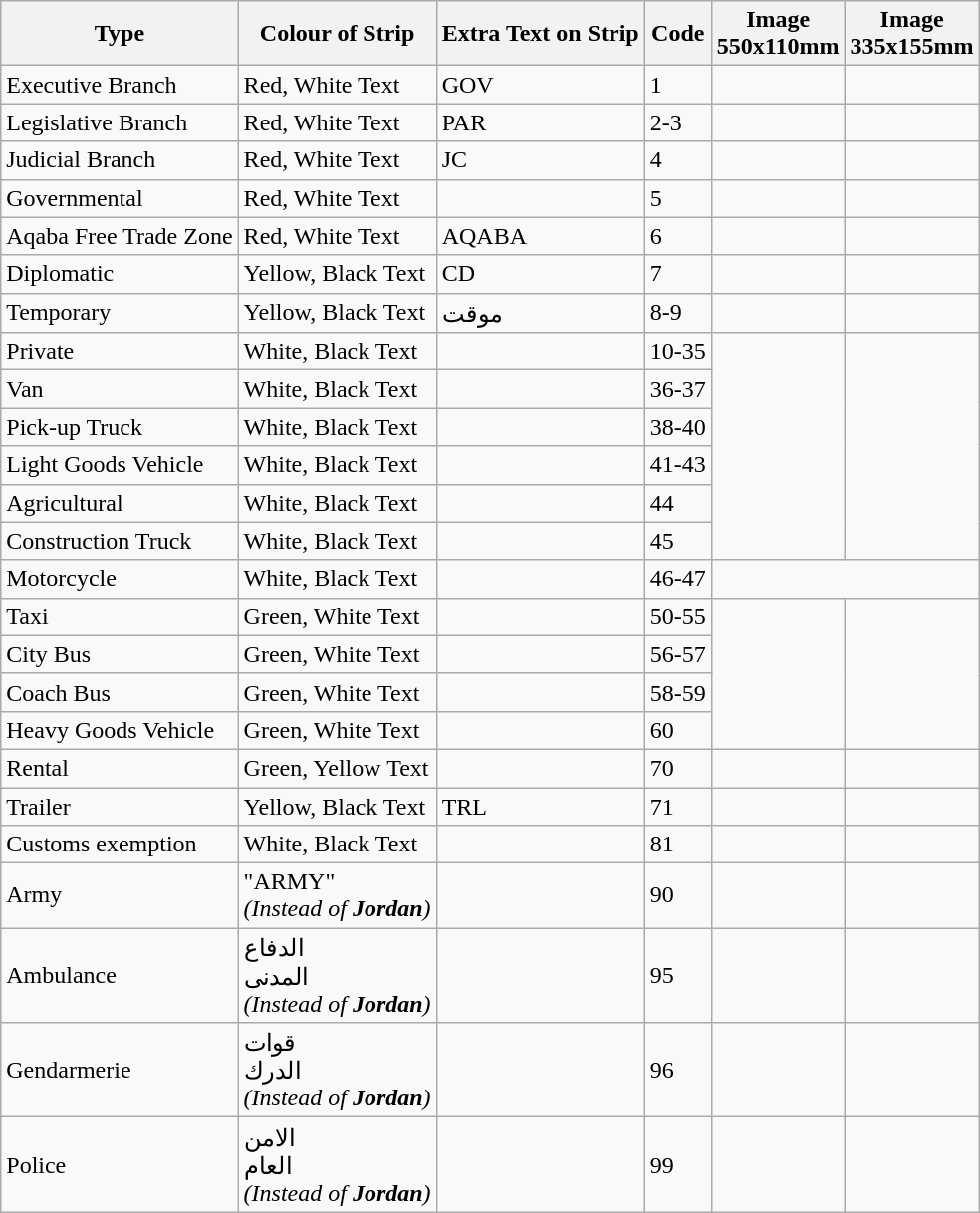<table class=wikitable>
<tr>
<th>Type</th>
<th>Colour of Strip</th>
<th>Extra Text on Strip</th>
<th>Code</th>
<th>Image<br>550x110mm</th>
<th>Image<br>335x155mm</th>
</tr>
<tr>
<td>Executive Branch</td>
<td>Red, White Text</td>
<td>GOV</td>
<td>1</td>
<td></td>
<td></td>
</tr>
<tr>
<td>Legislative Branch</td>
<td>Red, White Text</td>
<td>PAR</td>
<td>2-3</td>
<td></td>
<td></td>
</tr>
<tr>
<td>Judicial Branch</td>
<td>Red, White Text</td>
<td>JC</td>
<td>4</td>
<td></td>
<td></td>
</tr>
<tr>
<td>Governmental</td>
<td>Red, White Text</td>
<td></td>
<td>5</td>
<td></td>
<td></td>
</tr>
<tr>
<td>Aqaba Free Trade Zone</td>
<td>Red, White Text</td>
<td>AQABA</td>
<td>6</td>
<td></td>
<td></td>
</tr>
<tr>
<td>Diplomatic</td>
<td>Yellow, Black Text</td>
<td>CD</td>
<td>7</td>
<td></td>
<td></td>
</tr>
<tr>
<td>Temporary</td>
<td>Yellow, Black Text</td>
<td>موقت</td>
<td>8-9</td>
<td></td>
<td></td>
</tr>
<tr>
<td>Private</td>
<td>White, Black Text</td>
<td></td>
<td>10-35</td>
<td rowspan="6"></td>
<td rowspan="6"></td>
</tr>
<tr>
<td>Van</td>
<td>White, Black Text</td>
<td></td>
<td>36-37</td>
</tr>
<tr>
<td>Pick-up Truck</td>
<td>White, Black Text</td>
<td></td>
<td>38-40</td>
</tr>
<tr>
<td>Light Goods Vehicle</td>
<td>White, Black Text</td>
<td></td>
<td>41-43</td>
</tr>
<tr>
<td>Agricultural</td>
<td>White, Black Text</td>
<td></td>
<td>44</td>
</tr>
<tr>
<td>Construction Truck</td>
<td>White, Black Text</td>
<td></td>
<td>45</td>
</tr>
<tr>
<td>Motorcycle</td>
<td>White, Black Text</td>
<td></td>
<td>46-47</td>
<td colspan="2" style="text-align: center;"></td>
</tr>
<tr>
<td>Taxi</td>
<td>Green, White Text</td>
<td></td>
<td>50-55</td>
<td rowspan = "4"></td>
<td rowspan = "4"></td>
</tr>
<tr>
<td>City Bus</td>
<td>Green, White Text</td>
<td></td>
<td>56-57</td>
</tr>
<tr>
<td>Coach Bus</td>
<td>Green, White Text</td>
<td></td>
<td>58-59</td>
</tr>
<tr>
<td>Heavy Goods Vehicle</td>
<td>Green, White Text</td>
<td></td>
<td>60</td>
</tr>
<tr>
<td>Rental</td>
<td>Green, Yellow Text</td>
<td></td>
<td>70</td>
<td></td>
<td></td>
</tr>
<tr>
<td>Trailer</td>
<td>Yellow, Black Text</td>
<td>TRL</td>
<td>71</td>
<td></td>
<td></td>
</tr>
<tr>
<td>Customs exemption</td>
<td>White, Black Text</td>
<td></td>
<td>81</td>
<td></td>
<td></td>
</tr>
<tr>
<td>Army</td>
<td>"ARMY"<br><em>(Instead of <strong>Jordan</strong>)</em></td>
<td></td>
<td>90</td>
<td></td>
<td></td>
</tr>
<tr>
<td>Ambulance</td>
<td>الدفاع<br>المدنی<br><em>(Instead of <strong>Jordan</strong>)</em></td>
<td></td>
<td>95</td>
<td></td>
<td></td>
</tr>
<tr>
<td>Gendarmerie</td>
<td>قوات<br>الدرك<br><em>(Instead of <strong>Jordan</strong>)</em></td>
<td></td>
<td>96</td>
<td></td>
<td></td>
</tr>
<tr>
<td>Police</td>
<td>الامن<br>العام<br><em>(Instead of <strong>Jordan</strong>)</em></td>
<td></td>
<td>99</td>
<td></td>
<td></td>
</tr>
</table>
